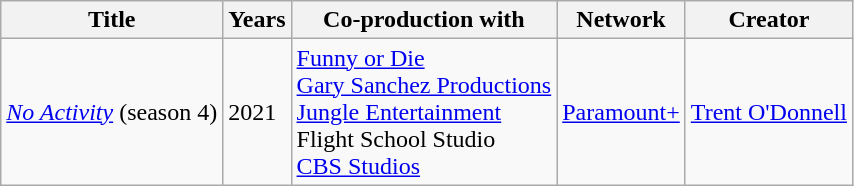<table class="wikitable">
<tr>
<th>Title</th>
<th>Years</th>
<th>Co-production with</th>
<th>Network</th>
<th>Creator</th>
</tr>
<tr>
<td><em><a href='#'>No Activity</a></em> (season 4)</td>
<td>2021</td>
<td><a href='#'>Funny or Die</a><br><a href='#'>Gary Sanchez Productions</a><br><a href='#'>Jungle Entertainment</a><br>Flight School Studio<br><a href='#'>CBS Studios</a></td>
<td><a href='#'>Paramount+</a></td>
<td><a href='#'>Trent O'Donnell</a></td>
</tr>
</table>
